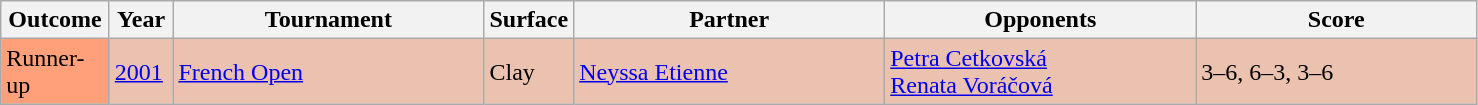<table class="sortable wikitable">
<tr>
<th style="width:65px">Outcome</th>
<th style="width:35px">Year</th>
<th style="width:200px">Tournament</th>
<th style="width:50px">Surface</th>
<th style="width:200px">Partner</th>
<th style="width:200px">Opponents</th>
<th style="width:180px" class="unsortable">Score</th>
</tr>
<tr style="background:#ebc2af;">
<td bgcolor=FFA07A>Runner-up</td>
<td><a href='#'>2001</a></td>
<td><a href='#'>French Open</a></td>
<td>Clay</td>
<td> <a href='#'>Neyssa Etienne</a></td>
<td> <a href='#'>Petra Cetkovská</a> <br>  <a href='#'>Renata Voráčová</a></td>
<td>3–6, 6–3, 3–6</td>
</tr>
</table>
